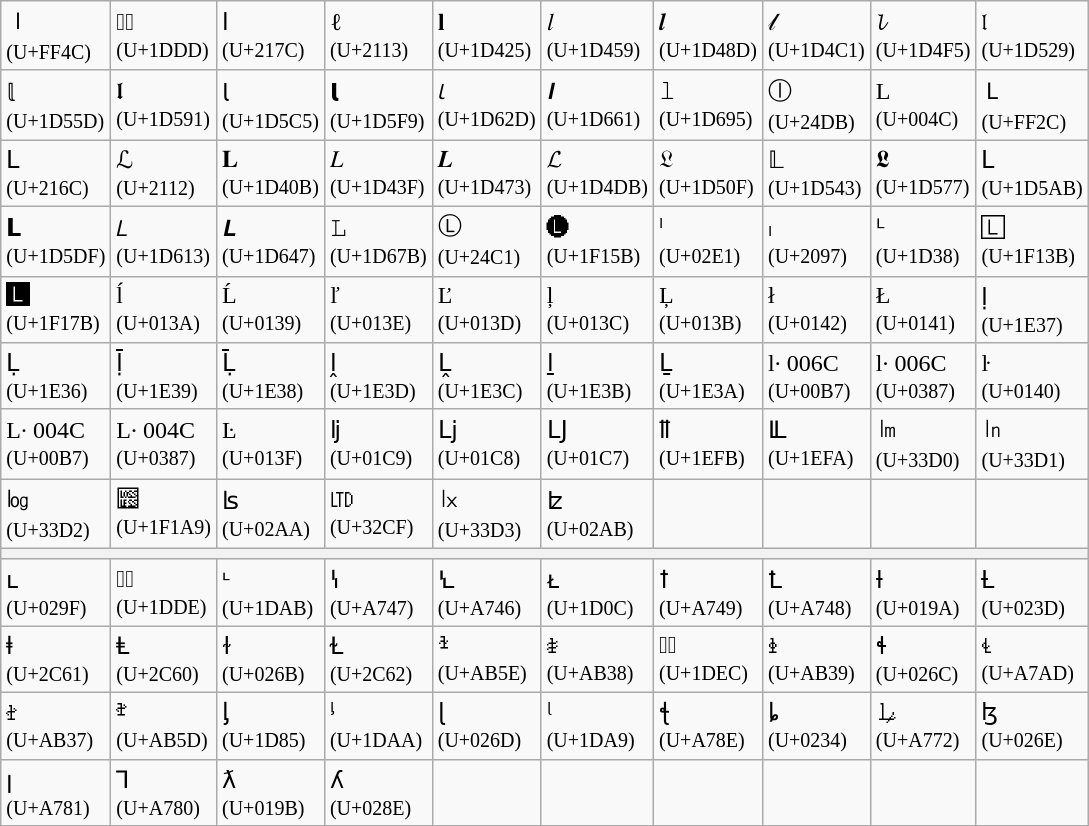<table class="wikitable">
<tr>
<td>ｌ <br><small>(U+FF4C)</small></td>
<td>◌ᷝ <br><small>(U+1DDD)</small></td>
<td>ⅼ <br><small>(U+217C)</small></td>
<td>ℓ <br><small>(U+2113)</small></td>
<td>𝐥 <br><small>(U+1D425)</small></td>
<td>𝑙 <br><small>(U+1D459)</small></td>
<td>𝒍 <br><small>(U+1D48D)</small></td>
<td>𝓁 <br><small>(U+1D4C1)</small></td>
<td>𝓵 <br><small>(U+1D4F5)</small></td>
<td>𝔩 <br><small>(U+1D529)</small></td>
</tr>
<tr>
<td>𝕝 <br><small>(U+1D55D)</small></td>
<td>𝖑 <br><small>(U+1D591)</small></td>
<td>𝗅 <br><small>(U+1D5C5)</small></td>
<td>𝗹 <br><small>(U+1D5F9)</small></td>
<td>𝘭 <br><small>(U+1D62D)</small></td>
<td>𝙡 <br><small>(U+1D661)</small></td>
<td>𝚕 <br><small>(U+1D695)</small></td>
<td>ⓛ <br><small>(U+24DB)</small></td>
<td>L <br><small>(U+004C)</small></td>
<td>Ｌ <br><small>(U+FF2C)</small></td>
</tr>
<tr>
<td>Ⅼ <br><small>(U+216C)</small></td>
<td>ℒ <br><small>(U+2112)</small></td>
<td>𝐋 <br><small>(U+1D40B)</small></td>
<td>𝐿 <br><small>(U+1D43F)</small></td>
<td>𝑳 <br><small>(U+1D473)</small></td>
<td>𝓛 <br><small>(U+1D4DB)</small></td>
<td>𝔏 <br><small>(U+1D50F)</small></td>
<td>𝕃 <br><small>(U+1D543)</small></td>
<td>𝕷 <br><small>(U+1D577)</small></td>
<td>𝖫 <br><small>(U+1D5AB)</small></td>
</tr>
<tr>
<td>𝗟 <br><small>(U+1D5DF)</small></td>
<td>𝘓 <br><small>(U+1D613)</small></td>
<td>𝙇 <br><small>(U+1D647)</small></td>
<td>𝙻 <br><small>(U+1D67B)</small></td>
<td>Ⓛ <br><small>(U+24C1)</small></td>
<td>🅛 <br><small>(U+1F15B)</small></td>
<td>ˡ <br><small>(U+02E1)</small></td>
<td>ₗ <br><small>(U+2097)</small></td>
<td>ᴸ <br><small>(U+1D38)</small></td>
<td>🄻 <br><small>(U+1F13B)</small></td>
</tr>
<tr>
<td>🅻 <br><small>(U+1F17B)</small></td>
<td>ĺ <br><small>(U+013A)</small></td>
<td>Ĺ <br><small>(U+0139)</small></td>
<td>ľ <br><small>(U+013E)</small></td>
<td>Ľ <br><small>(U+013D)</small></td>
<td>ļ <br><small>(U+013C)</small></td>
<td>Ļ <br><small>(U+013B)</small></td>
<td>ł <br><small>(U+0142)</small></td>
<td>Ł <br><small>(U+0141)</small></td>
<td>ḷ <br><small>(U+1E37)</small></td>
</tr>
<tr>
<td>Ḷ <br><small>(U+1E36)</small></td>
<td>ḹ <br><small>(U+1E39)</small></td>
<td>Ḹ <br><small>(U+1E38)</small></td>
<td>ḽ <br><small>(U+1E3D)</small></td>
<td>Ḽ <br><small>(U+1E3C)</small></td>
<td>ḻ <br><small>(U+1E3B)</small></td>
<td>Ḻ <br><small>(U+1E3A)</small></td>
<td>l· 006C <br><small>(U+00B7)</small></td>
<td>l· 006C <br><small>(U+0387)</small></td>
<td>ŀ <br><small>(U+0140)</small></td>
</tr>
<tr>
<td>L· 004C <br><small>(U+00B7)</small></td>
<td>L· 004C <br><small>(U+0387)</small></td>
<td>Ŀ <br><small>(U+013F)</small></td>
<td>ǉ <br><small>(U+01C9)</small></td>
<td>ǈ <br><small>(U+01C8)</small></td>
<td>Ǉ <br><small>(U+01C7)</small></td>
<td>ỻ <br><small>(U+1EFB)</small></td>
<td>Ỻ <br><small>(U+1EFA)</small></td>
<td>㏐ <br><small>(U+33D0)</small></td>
<td>㏑ <br><small>(U+33D1)</small></td>
</tr>
<tr>
<td>㏒ <br><small>(U+33D2)</small></td>
<td>🆩 <br><small>(U+1F1A9)</small></td>
<td>ʪ <br><small>(U+02AA)</small></td>
<td>㋏ <br><small>(U+32CF)</small></td>
<td>㏓ <br><small>(U+33D3)</small></td>
<td>ʫ <br><small>(U+02AB)</small></td>
<td></td>
<td></td>
<td></td>
<td></td>
</tr>
<tr>
<th colspan=10></th>
</tr>
<tr>
<td>ʟ <br><small>(U+029F)</small></td>
<td>◌ᷞ <br><small>(U+1DDE)</small></td>
<td>ᶫ <br><small>(U+1DAB)</small></td>
<td>ꝇ <br><small>(U+A747)</small></td>
<td>Ꝇ <br><small>(U+A746)</small></td>
<td>ᴌ <br><small>(U+1D0C)</small></td>
<td>ꝉ <br><small>(U+A749)</small></td>
<td>Ꝉ <br><small>(U+A748)</small></td>
<td>ƚ <br><small>(U+019A)</small></td>
<td>Ƚ <br><small>(U+023D)</small></td>
</tr>
<tr>
<td>ⱡ <br><small>(U+2C61)</small></td>
<td>Ⱡ <br><small>(U+2C60)</small></td>
<td>ɫ <br><small>(U+026B)</small></td>
<td>Ɫ <br><small>(U+2C62)</small></td>
<td>ꭞ <br><small>(U+AB5E)</small></td>
<td>ꬸ <br><small>(U+AB38)</small></td>
<td>◌ᷬ <br><small>(U+1DEC)</small></td>
<td>ꬹ <br><small>(U+AB39)</small></td>
<td>ɬ <br><small>(U+026C)</small></td>
<td>Ɬ <br><small>(U+A7AD)</small></td>
</tr>
<tr>
<td>ꬷ <br><small>(U+AB37)</small></td>
<td>ꭝ <br><small>(U+AB5D)</small></td>
<td>ᶅ <br><small>(U+1D85)</small></td>
<td>ᶪ <br><small>(U+1DAA)</small></td>
<td>ɭ <br><small>(U+026D)</small></td>
<td>ᶩ <br><small>(U+1DA9)</small></td>
<td>ꞎ <br><small>(U+A78E)</small></td>
<td>ȴ <br><small>(U+0234)</small></td>
<td>ꝲ <br><small>(U+A772)</small></td>
<td>ɮ <br><small>(U+026E)</small></td>
</tr>
<tr>
<td>ꞁ <br><small>(U+A781)</small></td>
<td>Ꞁ <br><small>(U+A780)</small></td>
<td>ƛ <br><small>(U+019B)</small></td>
<td>ʎ <br><small>(U+028E)</small></td>
<td></td>
<td></td>
<td></td>
<td></td>
<td></td>
<td></td>
</tr>
</table>
